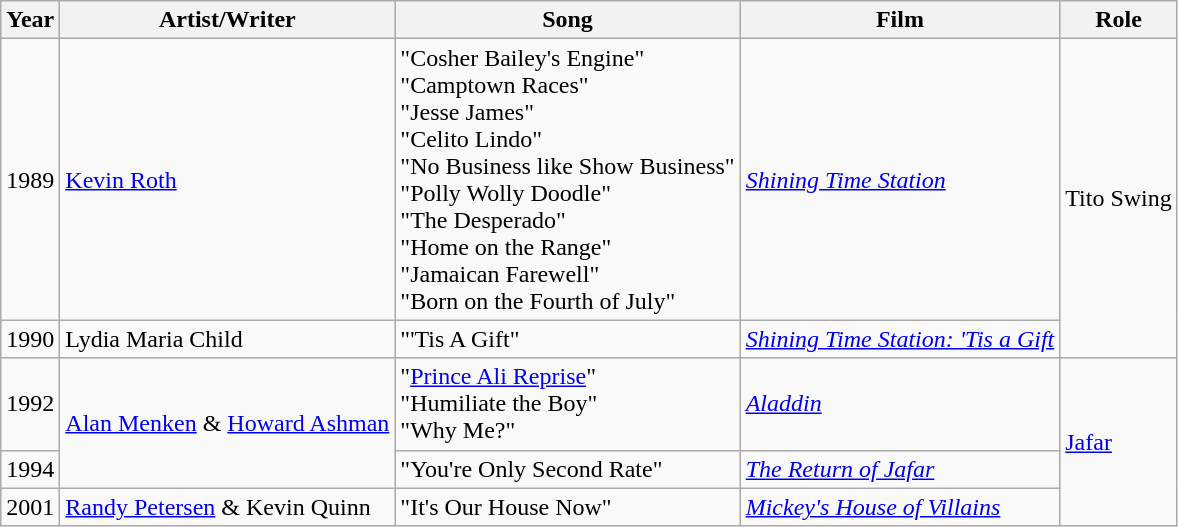<table class="wikitable">
<tr>
<th>Year</th>
<th>Artist/Writer</th>
<th>Song</th>
<th>Film</th>
<th>Role</th>
</tr>
<tr>
<td>1989</td>
<td><a href='#'>Kevin Roth</a></td>
<td>"Cosher Bailey's Engine"<br>"Camptown Races"<br>"Jesse James"<br>"Celito Lindo"<br>"No Business like Show Business"<br>"Polly Wolly Doodle"<br>"The Desperado"<br>"Home on the Range"<br>"Jamaican Farewell"<br>"Born on the Fourth of July"</td>
<td><em><a href='#'>Shining Time Station</a></em></td>
<td rowspan="2">Tito Swing</td>
</tr>
<tr>
<td>1990</td>
<td>Lydia Maria Child</td>
<td>"'Tis A Gift"</td>
<td><em><a href='#'>Shining Time Station: 'Tis a Gift</a></em></td>
</tr>
<tr>
<td>1992</td>
<td rowspan="2"><a href='#'>Alan Menken</a> & <a href='#'>Howard Ashman</a></td>
<td>"<a href='#'>Prince Ali Reprise</a>"<br>"Humiliate the Boy"<br>"Why Me?"</td>
<td><em><a href='#'>Aladdin</a></em></td>
<td rowspan="3"><a href='#'>Jafar</a></td>
</tr>
<tr>
<td>1994</td>
<td>"You're Only Second Rate"</td>
<td><em><a href='#'>The Return of Jafar</a></em></td>
</tr>
<tr>
<td>2001</td>
<td><a href='#'>Randy Petersen</a> & Kevin Quinn</td>
<td>"It's Our House Now"</td>
<td><em><a href='#'>Mickey's House of Villains</a></em></td>
</tr>
</table>
